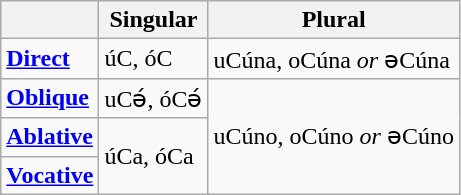<table class="wikitable">
<tr>
<th></th>
<th>Singular</th>
<th>Plural</th>
</tr>
<tr>
<td><strong><a href='#'>Direct</a></strong></td>
<td>úC, óC</td>
<td>uCúna, oCúna <em>or</em> əCúna</td>
</tr>
<tr>
<td><strong><a href='#'>Oblique</a></strong></td>
<td>uCə́, óCə́</td>
<td rowspan="3">uCúno, oCúno <em>or</em> əCúno</td>
</tr>
<tr>
<td><strong><a href='#'>Ablative</a></strong></td>
<td rowspan="2">úCa, óCa</td>
</tr>
<tr>
<td><strong><a href='#'>Vocative</a></strong></td>
</tr>
</table>
